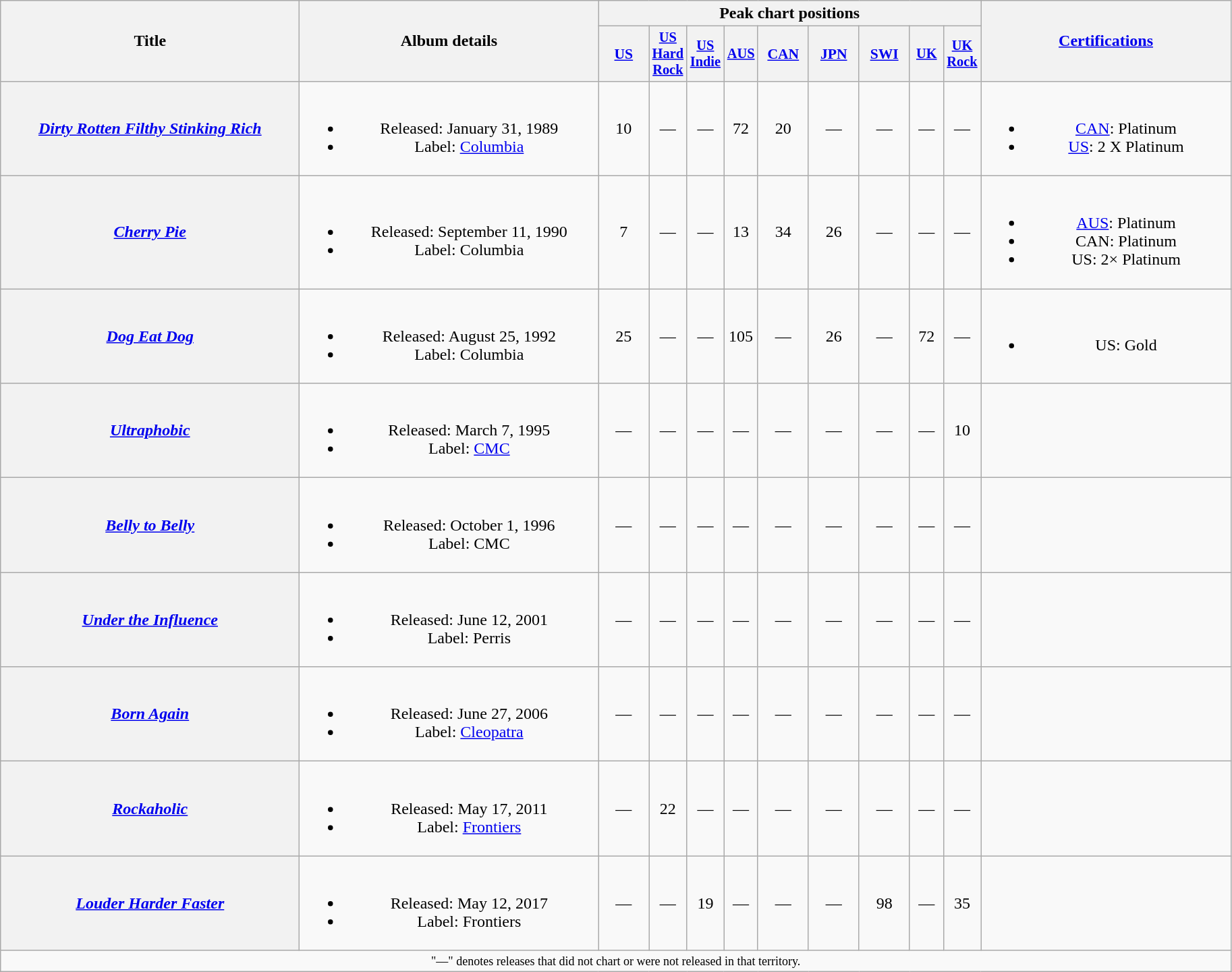<table class="wikitable plainrowheaders" style="text-align:center;">
<tr>
<th scope="col" rowspan="2" style="width:18em;">Title</th>
<th scope="col" rowspan="2" style="width:18em;">Album details</th>
<th scope="col" colspan="9">Peak chart positions</th>
<th rowspan="2" style="width:15em;"><a href='#'>Certifications</a></th>
</tr>
<tr>
<th scope="col" style="width:3em;font-size:90%;"><a href='#'>US</a><br></th>
<th style="width:2em;font-size:85%"><a href='#'>US<br>Hard Rock</a><br></th>
<th style="width:2em;font-size:85%"><a href='#'>US Indie</a><br></th>
<th style="width:2em;font-size:85%"><a href='#'>AUS</a><br></th>
<th scope="col" style="width:3em;font-size:90%;"><a href='#'>CAN</a><br></th>
<th scope="col" style="width:3em;font-size:90%;"><a href='#'>JPN</a><br></th>
<th scope="col" style="width:3em;font-size:90%;"><a href='#'>SWI</a><br></th>
<th style="width:2em;font-size:85%"><a href='#'>UK</a><br></th>
<th style="width:2em;font-size:85%"><a href='#'>UK Rock</a><br></th>
</tr>
<tr>
<th scope="row"><em><a href='#'>Dirty Rotten Filthy Stinking Rich</a></em></th>
<td><br><ul><li>Released: January 31, 1989</li><li>Label: <a href='#'>Columbia</a></li></ul></td>
<td>10</td>
<td>—</td>
<td>—</td>
<td>72</td>
<td>20</td>
<td>—</td>
<td>—</td>
<td>—</td>
<td>—</td>
<td><br><ul><li><a href='#'>CAN</a>: Platinum</li><li><a href='#'>US</a>: 2 X Platinum</li></ul></td>
</tr>
<tr>
<th scope="row"><em><a href='#'>Cherry Pie</a></em></th>
<td><br><ul><li>Released: September 11, 1990</li><li>Label: Columbia</li></ul></td>
<td>7</td>
<td>—</td>
<td>—</td>
<td>13</td>
<td>34</td>
<td>26</td>
<td>—</td>
<td>—</td>
<td>—</td>
<td><br><ul><li><a href='#'>AUS</a>: Platinum</li><li>CAN: Platinum</li><li>US: 2× Platinum</li></ul></td>
</tr>
<tr>
<th scope="row"><em><a href='#'>Dog Eat Dog</a></em></th>
<td><br><ul><li>Released: August 25, 1992</li><li>Label: Columbia</li></ul></td>
<td>25</td>
<td>—</td>
<td>—</td>
<td>105</td>
<td>—</td>
<td>26</td>
<td>—</td>
<td>72</td>
<td>—</td>
<td><br><ul><li>US: Gold</li></ul></td>
</tr>
<tr>
<th scope="row"><em><a href='#'>Ultraphobic</a></em></th>
<td><br><ul><li>Released: March 7, 1995</li><li>Label: <a href='#'>CMC</a></li></ul></td>
<td>—</td>
<td>—</td>
<td>—</td>
<td>—</td>
<td>—</td>
<td>—</td>
<td>—</td>
<td>—</td>
<td>10</td>
<td></td>
</tr>
<tr>
<th scope="row"><em><a href='#'>Belly to Belly</a></em></th>
<td><br><ul><li>Released: October 1, 1996</li><li>Label: CMC</li></ul></td>
<td>—</td>
<td>—</td>
<td>—</td>
<td>—</td>
<td>—</td>
<td>—</td>
<td>—</td>
<td>—</td>
<td>—</td>
<td></td>
</tr>
<tr>
<th scope="row"><em><a href='#'>Under the Influence</a></em></th>
<td><br><ul><li>Released: June 12, 2001</li><li>Label: Perris</li></ul></td>
<td>—</td>
<td>—</td>
<td>—</td>
<td>—</td>
<td>—</td>
<td>—</td>
<td>—</td>
<td>—</td>
<td>—</td>
<td></td>
</tr>
<tr>
<th scope="row"><em><a href='#'>Born Again</a></em></th>
<td><br><ul><li>Released: June 27, 2006</li><li>Label: <a href='#'>Cleopatra</a></li></ul></td>
<td>—</td>
<td>—</td>
<td>—</td>
<td>—</td>
<td>—</td>
<td>—</td>
<td>—</td>
<td>—</td>
<td>—</td>
<td></td>
</tr>
<tr>
<th scope="row"><em><a href='#'>Rockaholic</a></em></th>
<td><br><ul><li>Released: May 17, 2011</li><li>Label: <a href='#'>Frontiers</a></li></ul></td>
<td>—</td>
<td>22</td>
<td>—</td>
<td>—</td>
<td>—</td>
<td>—</td>
<td>—</td>
<td>—</td>
<td>—</td>
<td></td>
</tr>
<tr>
<th scope="row"><em><a href='#'>Louder Harder Faster</a></em></th>
<td><br><ul><li>Released: May 12, 2017</li><li>Label: Frontiers</li></ul></td>
<td>—</td>
<td>—</td>
<td>19</td>
<td>—</td>
<td>—</td>
<td>—</td>
<td>98</td>
<td>—</td>
<td>35</td>
<td></td>
</tr>
<tr>
<td colspan="16" style="text-align:center; font-size:9pt;">"—" denotes releases that did not chart or were not released in that territory.</td>
</tr>
</table>
